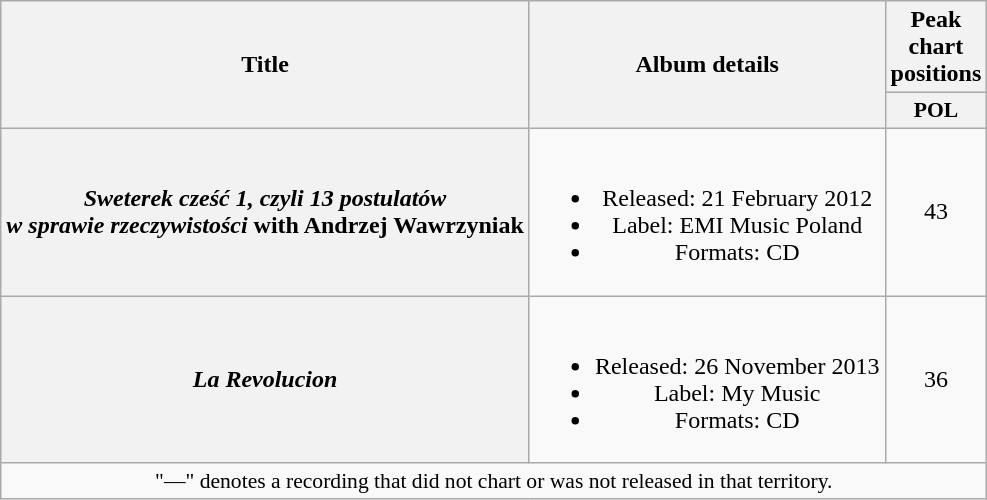<table class="wikitable plainrowheaders" style="text-align:center;">
<tr>
<th scope="col" rowspan="2">Title</th>
<th scope="col" rowspan="2">Album details</th>
<th scope="col" colspan="1">Peak chart positions</th>
</tr>
<tr>
<th scope="col" style="width:3em;font-size:90%;">POL<br></th>
</tr>
<tr>
<th scope="row"><em>Sweterek cześć 1, czyli 13 postulatów<br>w sprawie rzeczywistości</em> with Andrzej Wawrzyniak</th>
<td><br><ul><li>Released: 21 February 2012</li><li>Label: EMI Music Poland</li><li>Formats: CD</li></ul></td>
<td>43</td>
</tr>
<tr>
<th scope="row"><em>La Revolucion</em></th>
<td><br><ul><li>Released: 26 November 2013</li><li>Label: My Music</li><li>Formats: CD</li></ul></td>
<td>36</td>
</tr>
<tr>
<td colspan="20" style="font-size:90%">"—" denotes a recording that did not chart or was not released in that territory.</td>
</tr>
</table>
